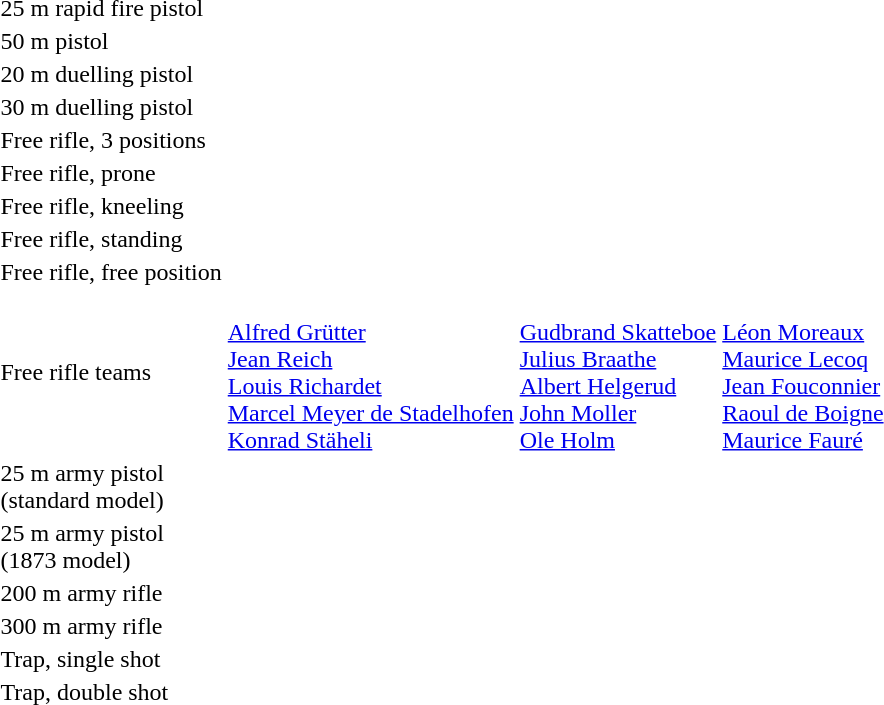<table>
<tr>
<td>25 m rapid fire pistol</td>
<td></td>
<td></td>
<td></td>
</tr>
<tr>
<td>50 m pistol</td>
<td></td>
<td></td>
<td></td>
</tr>
<tr>
<td>20 m duelling pistol</td>
<td></td>
<td></td>
<td></td>
</tr>
<tr>
<td>30 m duelling pistol</td>
<td></td>
<td></td>
<td></td>
</tr>
<tr>
<td>Free rifle, 3 positions</td>
<td></td>
<td></td>
<td></td>
</tr>
<tr>
<td>Free rifle, prone</td>
<td></td>
<td></td>
<td></td>
</tr>
<tr>
<td>Free rifle, kneeling</td>
<td></td>
<td></td>
<td></td>
</tr>
<tr>
<td>Free rifle, standing</td>
<td></td>
<td></td>
<td></td>
</tr>
<tr>
<td>Free rifle, free position</td>
<td></td>
<td></td>
<td></td>
</tr>
<tr>
<td>Free rifle teams</td>
<td><br><a href='#'>Alfred Grütter</a><br><a href='#'>Jean Reich</a><br><a href='#'>Louis Richardet</a><br><a href='#'>Marcel Meyer de Stadelhofen</a><br><a href='#'>Konrad Stäheli</a></td>
<td><br><a href='#'>Gudbrand Skatteboe</a><br><a href='#'>Julius Braathe</a><br><a href='#'>Albert Helgerud</a><br><a href='#'>John Moller</a><br><a href='#'>Ole Holm</a></td>
<td><br><a href='#'>Léon Moreaux</a><br><a href='#'>Maurice Lecoq</a><br><a href='#'>Jean Fouconnier</a><br><a href='#'>Raoul de Boigne</a><br><a href='#'>Maurice Fauré</a></td>
</tr>
<tr>
<td>25 m army pistol<br>(standard model)</td>
<td></td>
<td></td>
<td></td>
</tr>
<tr>
<td>25 m army pistol<br>(1873 model)</td>
<td></td>
<td></td>
<td></td>
</tr>
<tr>
<td>200 m army rifle</td>
<td></td>
<td></td>
<td></td>
</tr>
<tr>
<td>300 m army rifle</td>
<td></td>
<td></td>
<td></td>
</tr>
<tr>
<td>Trap, single shot</td>
<td></td>
<td></td>
<td></td>
</tr>
<tr>
<td>Trap, double shot</td>
<td></td>
<td></td>
<td></td>
</tr>
</table>
